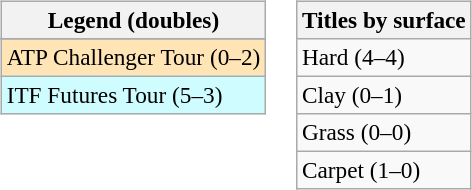<table>
<tr valign=top>
<td><br><table class=wikitable style=font-size:97%>
<tr>
<th>Legend (doubles)</th>
</tr>
<tr bgcolor=e5d1cb>
</tr>
<tr bgcolor=moccasin>
<td>ATP Challenger Tour (0–2)</td>
</tr>
<tr bgcolor=cffcff>
<td>ITF Futures Tour (5–3)</td>
</tr>
</table>
</td>
<td><br><table class=wikitable style=font-size:97%>
<tr>
<th>Titles by surface</th>
</tr>
<tr>
<td>Hard (4–4)</td>
</tr>
<tr>
<td>Clay (0–1)</td>
</tr>
<tr>
<td>Grass (0–0)</td>
</tr>
<tr>
<td>Carpet (1–0)</td>
</tr>
</table>
</td>
</tr>
</table>
